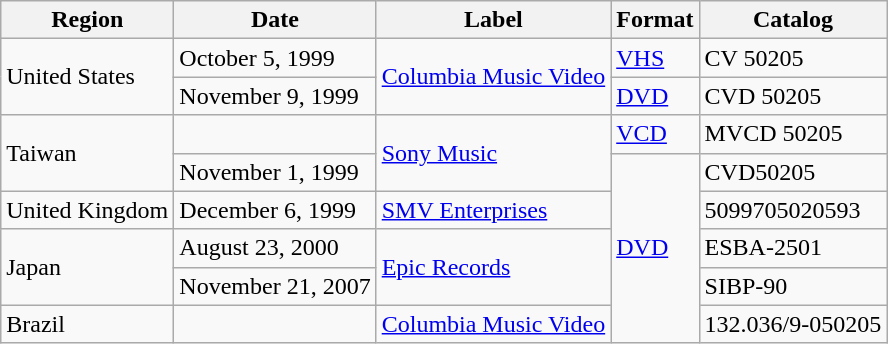<table class="wikitable plainrowheaders">
<tr>
<th>Region</th>
<th>Date</th>
<th>Label</th>
<th>Format</th>
<th>Catalog</th>
</tr>
<tr>
<td rowspan="2">United States</td>
<td>October 5, 1999</td>
<td rowspan="2"><a href='#'>Columbia Music Video</a></td>
<td><a href='#'>VHS</a></td>
<td>CV 50205</td>
</tr>
<tr>
<td>November 9, 1999</td>
<td><a href='#'>DVD</a></td>
<td>CVD 50205</td>
</tr>
<tr>
<td rowspan="2">Taiwan</td>
<td></td>
<td rowspan="2"><a href='#'>Sony Music</a></td>
<td><a href='#'>VCD</a></td>
<td>MVCD 50205</td>
</tr>
<tr>
<td>November 1, 1999</td>
<td rowspan="5"><a href='#'>DVD</a></td>
<td>CVD50205</td>
</tr>
<tr>
<td>United Kingdom</td>
<td>December 6, 1999</td>
<td><a href='#'>SMV Enterprises</a></td>
<td>5099705020593</td>
</tr>
<tr>
<td rowspan="2">Japan</td>
<td>August 23, 2000</td>
<td rowspan="2"><a href='#'>Epic Records</a></td>
<td>ESBA-2501</td>
</tr>
<tr>
<td>November 21, 2007</td>
<td>SIBP-90</td>
</tr>
<tr>
<td>Brazil</td>
<td></td>
<td><a href='#'>Columbia Music Video</a></td>
<td>132.036/9-050205</td>
</tr>
</table>
